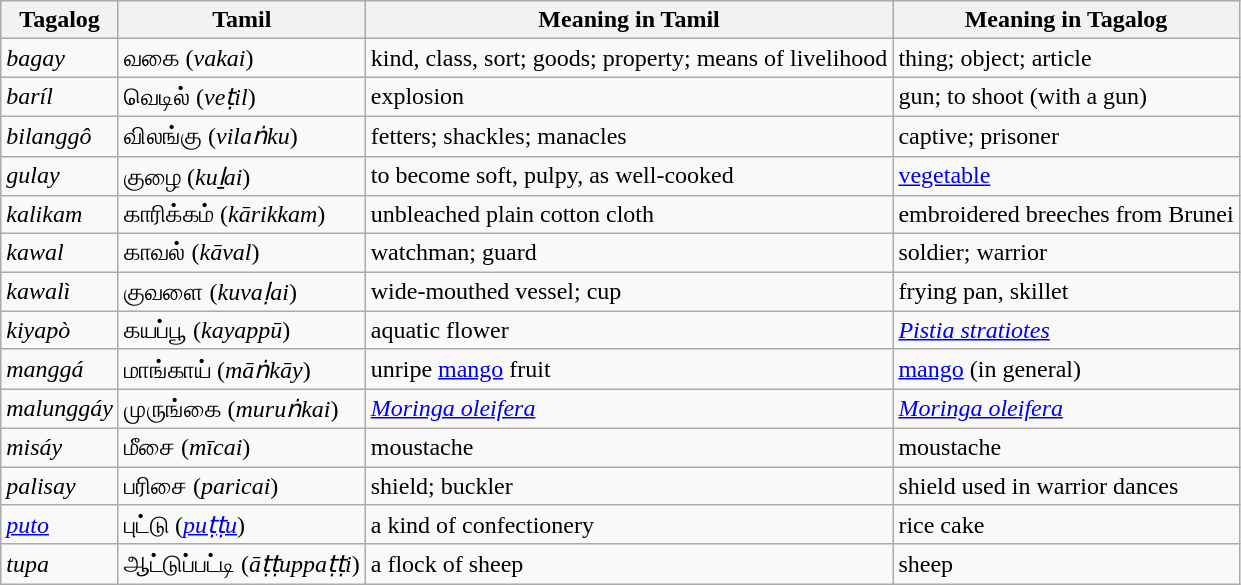<table class="wikitable sortable">
<tr>
<th>Tagalog</th>
<th>Tamil</th>
<th>Meaning in Tamil</th>
<th>Meaning in Tagalog</th>
</tr>
<tr>
<td><em>bagay</em></td>
<td>வகை (<em>vakai</em>)</td>
<td>kind, class, sort; goods; property; means of livelihood</td>
<td>thing; object; article</td>
</tr>
<tr>
<td><em>baríl</em></td>
<td>வெடில் (<em>veṭil</em>)</td>
<td>explosion</td>
<td>gun; to shoot (with a gun)</td>
</tr>
<tr>
<td><em>bilanggô</em></td>
<td>விலங்கு (<em>vilaṅku</em>)</td>
<td>fetters; shackles; manacles</td>
<td>captive; prisoner</td>
</tr>
<tr>
<td><em>gulay</em></td>
<td>குழை (<em>kuḻai</em>)</td>
<td>to become soft, pulpy, as well-cooked</td>
<td><a href='#'>vegetable</a></td>
</tr>
<tr>
<td><em>kalikam</em></td>
<td>காரிக்கம் (<em>kārikkam</em>)</td>
<td>unbleached plain cotton cloth</td>
<td>embroidered breeches from Brunei</td>
</tr>
<tr>
<td><em>kawal</em></td>
<td>காவல் (<em>kāval</em>)</td>
<td>watchman; guard</td>
<td>soldier; warrior</td>
</tr>
<tr>
<td><em>kawalì</em></td>
<td>குவளை (<em>kuvaḷai</em>)</td>
<td>wide-mouthed vessel; cup</td>
<td>frying pan, skillet</td>
</tr>
<tr>
<td><em>kiyapò</em></td>
<td>கயப்பூ (<em>kayappū</em>)</td>
<td>aquatic flower</td>
<td><em><a href='#'>Pistia stratiotes</a></em></td>
</tr>
<tr>
<td><em>manggá</em></td>
<td>மாங்காய் (<em>māṅkāy</em>)</td>
<td>unripe <a href='#'>mango</a> fruit</td>
<td><a href='#'>mango</a> (in general)</td>
</tr>
<tr>
<td><em>malunggáy</em></td>
<td>முருங்கை (<em>muruṅkai</em>)</td>
<td><em><a href='#'>Moringa oleifera</a></em></td>
<td><em><a href='#'>Moringa oleifera</a></em></td>
</tr>
<tr>
<td><em>misáy</em></td>
<td>மீசை (<em>mīcai</em>)</td>
<td>moustache</td>
<td>moustache</td>
</tr>
<tr>
<td><em>palisay</em></td>
<td>பரிசை (<em>paricai</em>)</td>
<td>shield; buckler</td>
<td>shield used in warrior dances</td>
</tr>
<tr>
<td><em><a href='#'>puto</a></em></td>
<td>புட்டு (<a href='#'><em>puṭṭu</em></a>)</td>
<td>a kind of confectionery</td>
<td>rice cake</td>
</tr>
<tr>
<td><em>tupa</em></td>
<td>ஆட்டுப்பட்டி (<em>āṭṭuppaṭṭi</em>)</td>
<td>a flock of sheep</td>
<td>sheep</td>
</tr>
</table>
